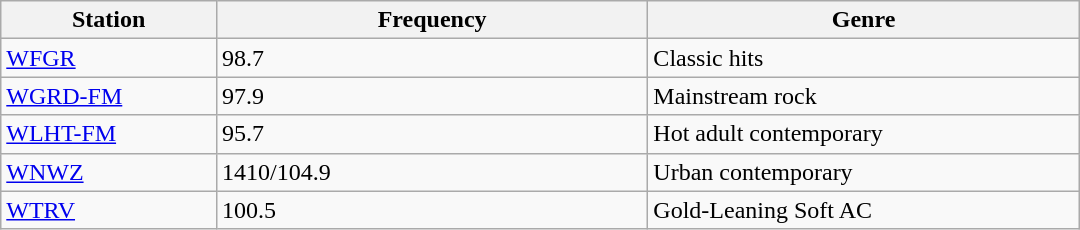<table class="wikitable" style="width:45em;">
<tr>
<th style="width:20%">Station</th>
<th style="width:40%">Frequency</th>
<th style="width:40%">Genre</th>
</tr>
<tr>
<td><a href='#'>WFGR</a></td>
<td>98.7</td>
<td>Classic hits</td>
</tr>
<tr>
<td><a href='#'>WGRD-FM</a></td>
<td>97.9</td>
<td>Mainstream rock</td>
</tr>
<tr>
<td><a href='#'>WLHT-FM</a></td>
<td>95.7</td>
<td>Hot adult contemporary</td>
</tr>
<tr>
<td><a href='#'>WNWZ</a></td>
<td>1410/104.9</td>
<td>Urban contemporary</td>
</tr>
<tr>
<td><a href='#'>WTRV</a></td>
<td>100.5</td>
<td>Gold-Leaning Soft AC</td>
</tr>
</table>
